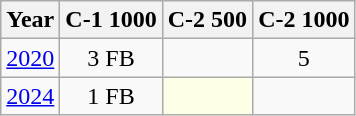<table class="wikitable" style="text-align:center;">
<tr>
<th>Year</th>
<th>C-1 1000</th>
<th>C-2 500</th>
<th>C-2 1000</th>
</tr>
<tr>
<td><a href='#'>2020</a></td>
<td>3 FB</td>
<td></td>
<td>5</td>
</tr>
<tr>
<td><a href='#'>2024</a></td>
<td>1 FB</td>
<td style="background:#fdffe7"></td>
<td></td>
</tr>
</table>
